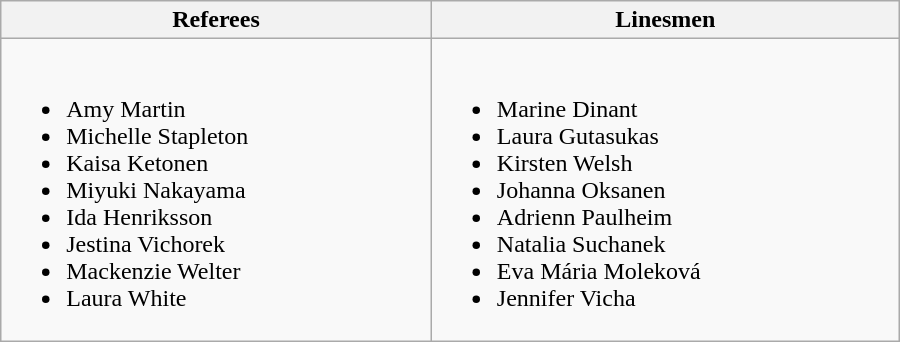<table class="wikitable" width=600px>
<tr>
<th>Referees</th>
<th>Linesmen</th>
</tr>
<tr>
<td><br><ul><li> Amy Martin</li><li> Michelle Stapleton</li><li> Kaisa Ketonen</li><li> Miyuki Nakayama</li><li> Ida Henriksson</li><li> Jestina Vichorek</li><li> Mackenzie Welter</li><li> Laura White</li></ul></td>
<td><br><ul><li> Marine Dinant</li><li> Laura Gutasukas</li><li> Kirsten Welsh</li><li> Johanna Oksanen</li><li> Adrienn Paulheim</li><li> Natalia Suchanek</li><li> Eva Mária Moleková</li><li> Jennifer Vicha</li></ul></td>
</tr>
</table>
